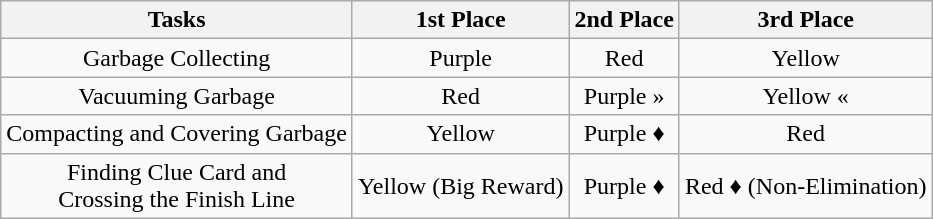<table class="wikitable" align="center" style="text-align:center">
<tr>
<th>Tasks</th>
<th>1st Place</th>
<th>2nd Place</th>
<th>3rd Place</th>
</tr>
<tr>
<td>Garbage Collecting</td>
<td><span>Purple</span></td>
<td><span>Red</span></td>
<td><span>Yellow</span></td>
</tr>
<tr>
<td>Vacuuming Garbage</td>
<td><span>Red</span></td>
<td><span>Purple</span> <span>»</span></td>
<td><span>Yellow</span> <span>«</span></td>
</tr>
<tr>
<td>Compacting and Covering Garbage</td>
<td><span>Yellow</span></td>
<td><span>Purple</span> <span>♦</span></td>
<td><span>Red</span></td>
</tr>
<tr>
<td>Finding Clue Card and<br> Crossing the Finish Line</td>
<td><span>Yellow (Big Reward)</span></td>
<td><span>Purple</span> <span>♦</span></td>
<td><span>Red</span> <span>♦</span> <span>(Non-Elimination)</span></td>
</tr>
</table>
